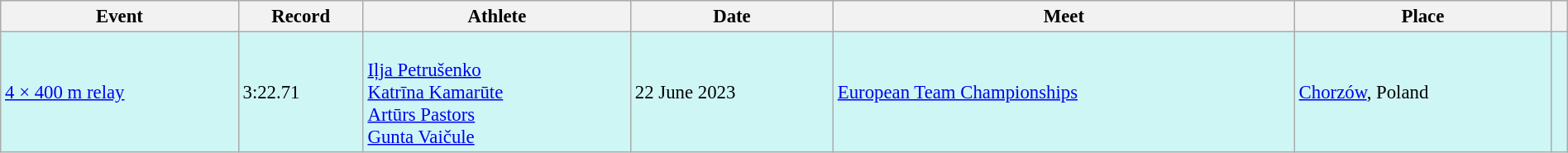<table class="wikitable" style="font-size:95%; width: 100%;">
<tr>
<th>Event</th>
<th>Record</th>
<th>Athlete</th>
<th>Date</th>
<th>Meet</th>
<th>Place</th>
<th></th>
</tr>
<tr bgcolor="#CEF6F5">
<td><a href='#'>4 × 400 m relay</a></td>
<td>3:22.71</td>
<td><br><a href='#'>Iļja Petrušenko</a><br><a href='#'>Katrīna Kamarūte</a><br><a href='#'>Artūrs Pastors</a><br><a href='#'>Gunta Vaičule</a></td>
<td>22 June 2023</td>
<td><a href='#'>European Team Championships</a></td>
<td><a href='#'>Chorzów</a>, Poland</td>
<td></td>
</tr>
</table>
